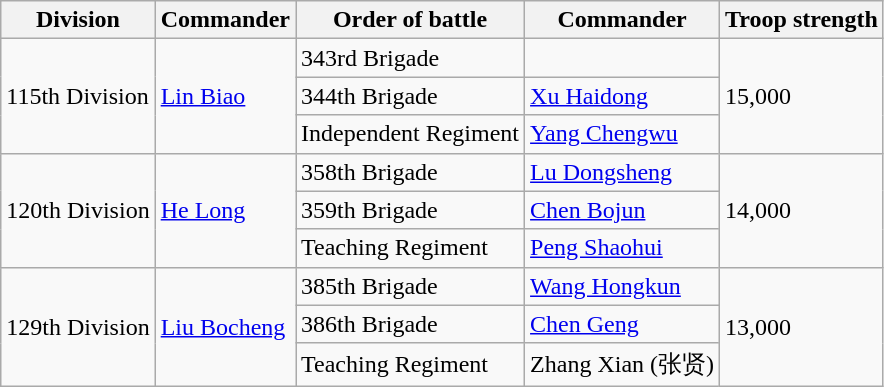<table class="wikitable">
<tr>
<th>Division</th>
<th>Commander</th>
<th>Order of battle</th>
<th>Commander</th>
<th>Troop strength</th>
</tr>
<tr>
<td rowspan="3">115th Division</td>
<td rowspan="3"><a href='#'>Lin Biao</a></td>
<td>343rd Brigade</td>
<td></td>
<td rowspan="3">15,000</td>
</tr>
<tr>
<td>344th Brigade</td>
<td><a href='#'>Xu Haidong</a></td>
</tr>
<tr>
<td>Independent Regiment</td>
<td><a href='#'>Yang Chengwu</a></td>
</tr>
<tr>
<td rowspan="3">120th Division</td>
<td rowspan="3"><a href='#'>He Long</a></td>
<td>358th Brigade</td>
<td><a href='#'>Lu Dongsheng</a></td>
<td rowspan="3">14,000</td>
</tr>
<tr>
<td>359th Brigade</td>
<td><a href='#'>Chen Bojun</a></td>
</tr>
<tr>
<td>Teaching Regiment</td>
<td><a href='#'>Peng Shaohui</a></td>
</tr>
<tr>
<td rowspan="3">129th Division</td>
<td rowspan="3"><a href='#'>Liu Bocheng</a></td>
<td>385th Brigade</td>
<td><a href='#'>Wang Hongkun</a></td>
<td rowspan="3">13,000</td>
</tr>
<tr>
<td>386th Brigade</td>
<td><a href='#'>Chen Geng</a></td>
</tr>
<tr>
<td>Teaching Regiment</td>
<td>Zhang Xian (张贤)</td>
</tr>
</table>
